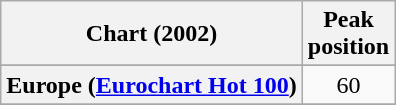<table class="wikitable sortable plainrowheaders" style="text-align:center">
<tr>
<th>Chart (2002)</th>
<th>Peak<br>position</th>
</tr>
<tr>
</tr>
<tr>
</tr>
<tr>
<th scope="row">Europe (<a href='#'>Eurochart Hot 100</a>)</th>
<td>60</td>
</tr>
<tr>
</tr>
<tr>
</tr>
<tr>
</tr>
<tr>
</tr>
<tr>
</tr>
</table>
